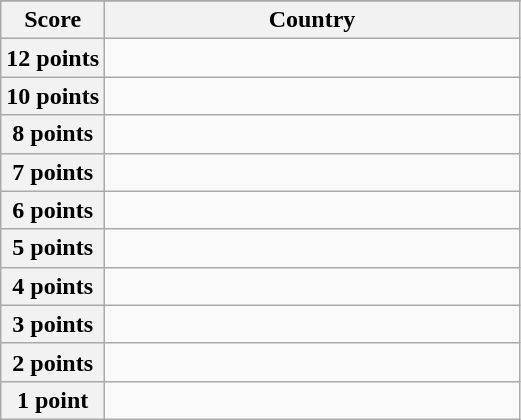<table class="wikitable">
<tr>
</tr>
<tr>
<th scope="col" width=20%>Score</th>
<th scope="col">Country</th>
</tr>
<tr>
<th scope="row">12 points</th>
<td></td>
</tr>
<tr>
<th scope="row">10 points</th>
<td></td>
</tr>
<tr>
<th scope="row">8 points</th>
<td></td>
</tr>
<tr>
<th scope="row">7 points</th>
<td></td>
</tr>
<tr>
<th scope="row">6 points</th>
<td></td>
</tr>
<tr>
<th scope="row">5 points</th>
<td></td>
</tr>
<tr>
<th scope="row">4 points</th>
<td></td>
</tr>
<tr>
<th scope="row">3 points</th>
<td></td>
</tr>
<tr>
<th scope="row">2 points</th>
<td></td>
</tr>
<tr>
<th scope="row">1 point</th>
<td></td>
</tr>
</table>
